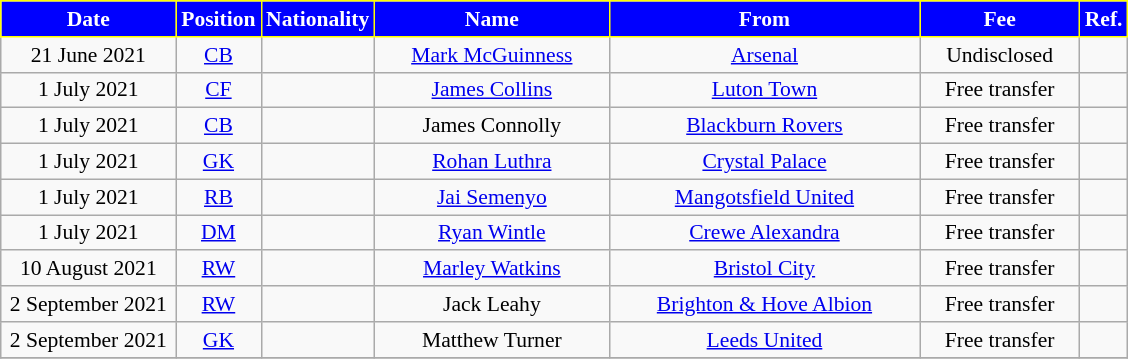<table class="wikitable"  style="text-align:center; font-size:90%; ">
<tr>
<th style="background:blue; color:white; border:1px solid yellow; width:110px;">Date</th>
<th style="background:blue; color:white; border:1px solid yellow; width:50px;">Position</th>
<th style="background:blue; color:white; border:1px solid yellow; width:50px;">Nationality</th>
<th style="background:blue; color:white; border:1px solid yellow; width:150px;">Name</th>
<th style="background:blue; color:white; border:1px solid yellow; width:200px;">From</th>
<th style="background:blue; color:white; border:1px solid yellow; width:100px;">Fee</th>
<th style="background:blue; color:white; border:1px solid yellow; width:25px;">Ref.</th>
</tr>
<tr>
<td>21 June 2021</td>
<td><a href='#'>CB</a></td>
<td></td>
<td><a href='#'>Mark McGuinness</a></td>
<td> <a href='#'>Arsenal</a></td>
<td>Undisclosed</td>
<td></td>
</tr>
<tr>
<td>1 July 2021</td>
<td><a href='#'>CF</a></td>
<td></td>
<td><a href='#'>James Collins</a></td>
<td> <a href='#'>Luton Town</a></td>
<td>Free transfer</td>
<td></td>
</tr>
<tr>
<td>1 July 2021</td>
<td><a href='#'>CB</a></td>
<td></td>
<td>James Connolly</td>
<td> <a href='#'>Blackburn Rovers</a></td>
<td>Free transfer</td>
<td></td>
</tr>
<tr>
<td>1 July 2021</td>
<td><a href='#'>GK</a></td>
<td></td>
<td><a href='#'>Rohan Luthra</a></td>
<td> <a href='#'>Crystal Palace</a></td>
<td>Free transfer</td>
<td></td>
</tr>
<tr>
<td>1 July 2021</td>
<td><a href='#'>RB</a></td>
<td></td>
<td><a href='#'>Jai Semenyo</a></td>
<td> <a href='#'>Mangotsfield United</a></td>
<td>Free transfer</td>
<td></td>
</tr>
<tr>
<td>1 July 2021</td>
<td><a href='#'>DM</a></td>
<td></td>
<td><a href='#'>Ryan Wintle</a></td>
<td> <a href='#'>Crewe Alexandra</a></td>
<td>Free transfer</td>
<td></td>
</tr>
<tr>
<td>10 August 2021</td>
<td><a href='#'>RW</a></td>
<td></td>
<td><a href='#'>Marley Watkins</a></td>
<td> <a href='#'>Bristol City</a></td>
<td>Free transfer</td>
<td></td>
</tr>
<tr>
<td>2 September 2021</td>
<td><a href='#'>RW</a></td>
<td></td>
<td>Jack Leahy</td>
<td> <a href='#'>Brighton & Hove Albion</a></td>
<td>Free transfer</td>
<td></td>
</tr>
<tr>
<td>2 September 2021</td>
<td><a href='#'>GK</a></td>
<td></td>
<td>Matthew Turner</td>
<td> <a href='#'>Leeds United</a></td>
<td>Free transfer</td>
<td></td>
</tr>
<tr>
</tr>
</table>
